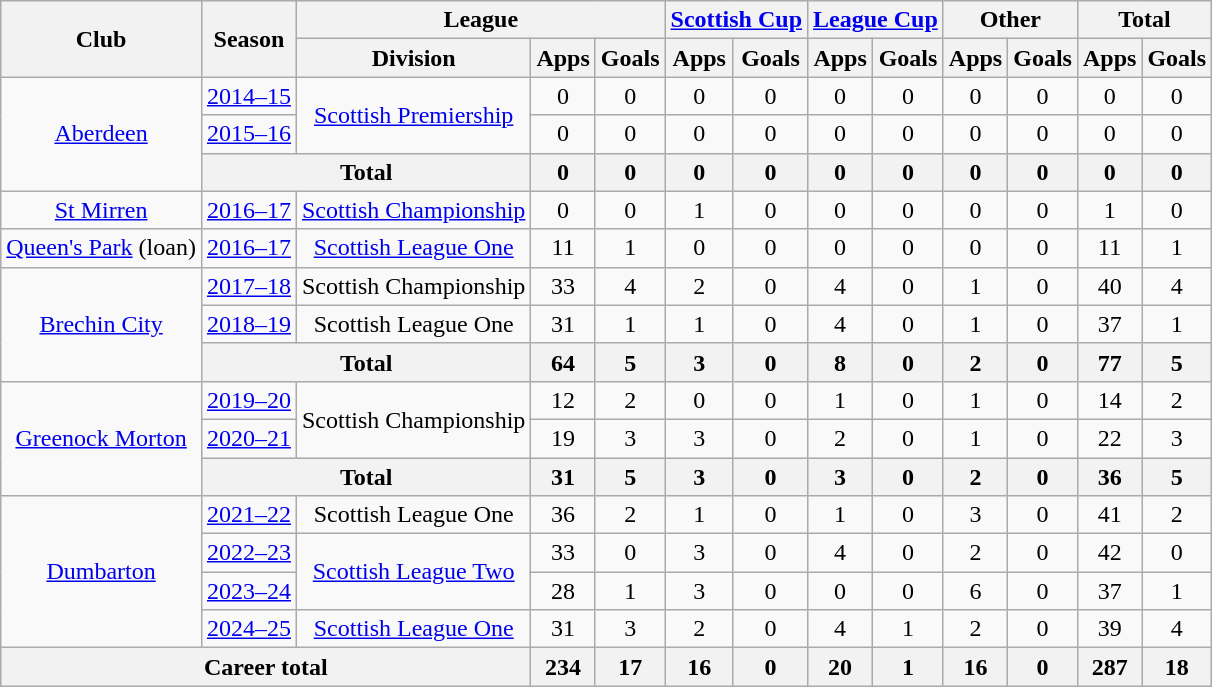<table class="wikitable" style="text-align:center">
<tr>
<th rowspan="2">Club</th>
<th rowspan="2">Season</th>
<th colspan="3">League</th>
<th colspan="2"><a href='#'>Scottish Cup</a></th>
<th colspan="2"><a href='#'>League Cup</a></th>
<th colspan="2">Other</th>
<th colspan="2">Total</th>
</tr>
<tr>
<th>Division</th>
<th>Apps</th>
<th>Goals</th>
<th>Apps</th>
<th>Goals</th>
<th>Apps</th>
<th>Goals</th>
<th>Apps</th>
<th>Goals</th>
<th>Apps</th>
<th>Goals</th>
</tr>
<tr>
<td rowspan="3"><a href='#'>Aberdeen</a></td>
<td><a href='#'>2014–15</a></td>
<td rowspan="2"><a href='#'>Scottish Premiership</a></td>
<td>0</td>
<td>0</td>
<td>0</td>
<td>0</td>
<td>0</td>
<td>0</td>
<td>0</td>
<td>0</td>
<td>0</td>
<td>0</td>
</tr>
<tr>
<td><a href='#'>2015–16</a></td>
<td>0</td>
<td>0</td>
<td>0</td>
<td>0</td>
<td>0</td>
<td>0</td>
<td>0</td>
<td>0</td>
<td>0</td>
<td>0</td>
</tr>
<tr>
<th colspan="2">Total</th>
<th>0</th>
<th>0</th>
<th>0</th>
<th>0</th>
<th>0</th>
<th>0</th>
<th>0</th>
<th>0</th>
<th>0</th>
<th>0</th>
</tr>
<tr>
<td><a href='#'>St Mirren</a></td>
<td><a href='#'>2016–17</a></td>
<td><a href='#'>Scottish Championship</a></td>
<td>0</td>
<td>0</td>
<td>1</td>
<td>0</td>
<td>0</td>
<td>0</td>
<td>0</td>
<td>0</td>
<td>1</td>
<td>0</td>
</tr>
<tr>
<td><a href='#'>Queen's Park</a> (loan)</td>
<td><a href='#'>2016–17</a></td>
<td><a href='#'>Scottish League One</a></td>
<td>11</td>
<td>1</td>
<td>0</td>
<td>0</td>
<td>0</td>
<td>0</td>
<td>0</td>
<td>0</td>
<td>11</td>
<td>1</td>
</tr>
<tr>
<td rowspan=3><a href='#'>Brechin City</a></td>
<td><a href='#'>2017–18</a></td>
<td>Scottish Championship</td>
<td>33</td>
<td>4</td>
<td>2</td>
<td>0</td>
<td>4</td>
<td>0</td>
<td>1</td>
<td>0</td>
<td>40</td>
<td>4</td>
</tr>
<tr>
<td><a href='#'>2018–19</a></td>
<td>Scottish League One</td>
<td>31</td>
<td>1</td>
<td>1</td>
<td>0</td>
<td>4</td>
<td>0</td>
<td>1</td>
<td>0</td>
<td>37</td>
<td>1</td>
</tr>
<tr>
<th colspan=2>Total</th>
<th>64</th>
<th>5</th>
<th>3</th>
<th>0</th>
<th>8</th>
<th>0</th>
<th>2</th>
<th>0</th>
<th>77</th>
<th>5</th>
</tr>
<tr>
<td rowspan=3><a href='#'>Greenock Morton</a></td>
<td><a href='#'>2019–20</a></td>
<td rowspan=2>Scottish Championship</td>
<td>12</td>
<td>2</td>
<td>0</td>
<td>0</td>
<td>1</td>
<td>0</td>
<td>1</td>
<td>0</td>
<td>14</td>
<td>2</td>
</tr>
<tr>
<td><a href='#'>2020–21</a></td>
<td>19</td>
<td>3</td>
<td>3</td>
<td>0</td>
<td>2</td>
<td>0</td>
<td>1</td>
<td>0</td>
<td>22</td>
<td>3</td>
</tr>
<tr>
<th colspan=2>Total</th>
<th>31</th>
<th>5</th>
<th>3</th>
<th>0</th>
<th>3</th>
<th>0</th>
<th>2</th>
<th>0</th>
<th>36</th>
<th>5</th>
</tr>
<tr>
<td rowspan="4"><a href='#'>Dumbarton</a></td>
<td><a href='#'>2021–22</a></td>
<td>Scottish League One</td>
<td>36</td>
<td>2</td>
<td>1</td>
<td>0</td>
<td>1</td>
<td>0</td>
<td>3</td>
<td>0</td>
<td>41</td>
<td>2</td>
</tr>
<tr>
<td><a href='#'>2022–23</a></td>
<td rowspan="2"><a href='#'>Scottish League Two</a></td>
<td>33</td>
<td>0</td>
<td>3</td>
<td>0</td>
<td>4</td>
<td>0</td>
<td>2</td>
<td>0</td>
<td>42</td>
<td>0</td>
</tr>
<tr>
<td><a href='#'>2023–24</a></td>
<td>28</td>
<td>1</td>
<td>3</td>
<td>0</td>
<td>0</td>
<td>0</td>
<td>6</td>
<td>0</td>
<td>37</td>
<td>1</td>
</tr>
<tr>
<td><a href='#'>2024–25</a></td>
<td><a href='#'>Scottish League One</a></td>
<td>31</td>
<td>3</td>
<td>2</td>
<td>0</td>
<td>4</td>
<td>1</td>
<td>2</td>
<td>0</td>
<td>39</td>
<td>4</td>
</tr>
<tr>
<th colspan="3">Career total</th>
<th>234</th>
<th>17</th>
<th>16</th>
<th>0</th>
<th>20</th>
<th>1</th>
<th>16</th>
<th>0</th>
<th>287</th>
<th>18</th>
</tr>
</table>
